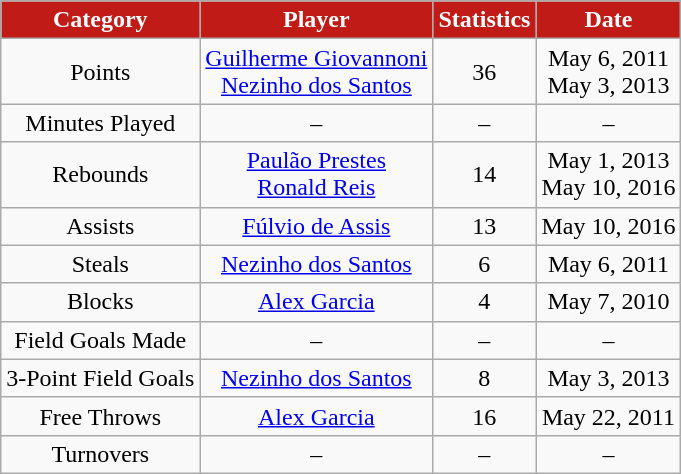<table class="wikitable" style="text-align:center">
<tr>
<th style="background:#C11B17; color:#FFFFFF;">Category</th>
<th style="background:#C11B17; color:#FFFFFF;">Player</th>
<th style="background:#C11B17; color:#FFFFFF;">Statistics</th>
<th style="background:#C11B17; color:#FFFFFF;">Date</th>
</tr>
<tr>
<td>Points</td>
<td><a href='#'>Guilherme Giovannoni</a><br><a href='#'>Nezinho dos Santos</a></td>
<td>36</td>
<td>May 6, 2011<br>May 3, 2013</td>
</tr>
<tr>
<td>Minutes Played</td>
<td>–</td>
<td>–</td>
<td>–</td>
</tr>
<tr>
<td>Rebounds</td>
<td><a href='#'>Paulão Prestes</a><br><a href='#'>Ronald Reis</a></td>
<td>14</td>
<td>May 1, 2013<br>May 10, 2016</td>
</tr>
<tr>
<td>Assists</td>
<td><a href='#'>Fúlvio de Assis</a></td>
<td>13</td>
<td>May 10, 2016</td>
</tr>
<tr>
<td>Steals</td>
<td><a href='#'>Nezinho dos Santos</a></td>
<td>6</td>
<td>May 6, 2011</td>
</tr>
<tr>
<td>Blocks</td>
<td><a href='#'>Alex Garcia</a></td>
<td>4</td>
<td>May 7, 2010</td>
</tr>
<tr>
<td>Field Goals Made</td>
<td>–</td>
<td>–</td>
<td>–</td>
</tr>
<tr>
<td>3-Point Field Goals</td>
<td><a href='#'>Nezinho dos Santos</a></td>
<td>8</td>
<td>May 3, 2013</td>
</tr>
<tr>
<td>Free Throws</td>
<td><a href='#'>Alex Garcia</a></td>
<td>16</td>
<td>May 22, 2011</td>
</tr>
<tr>
<td>Turnovers</td>
<td>–</td>
<td>–</td>
<td>–</td>
</tr>
</table>
